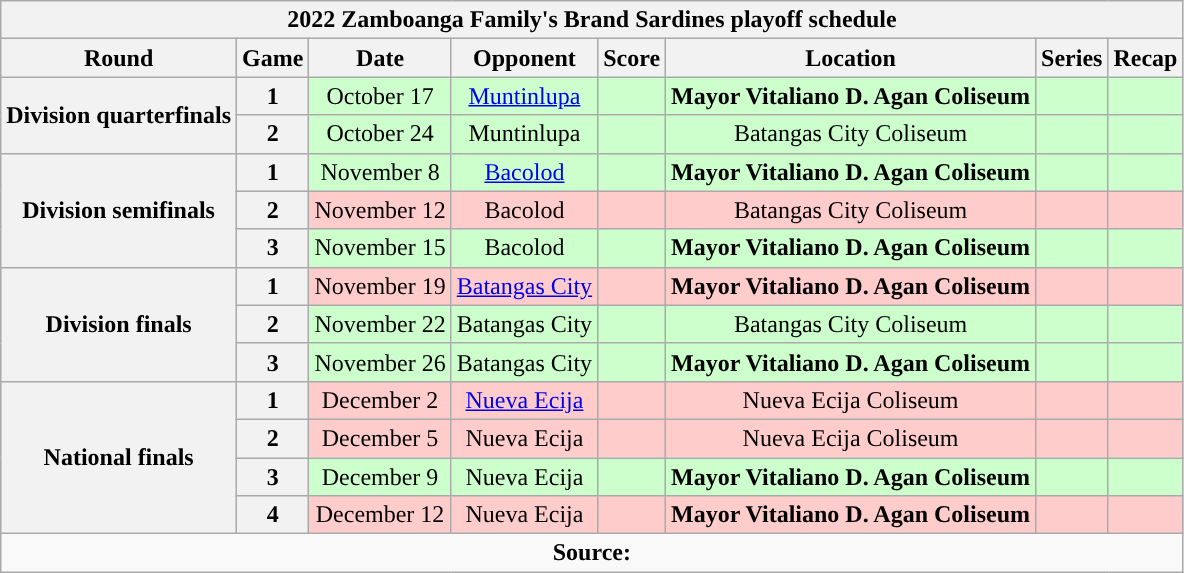<table class="wikitable" style="text-align:center">
<tr>
<th colspan=8>2022 Zamboanga Family's Brand Sardines playoff schedule</th>
</tr>
<tr>
<th>Round</th>
<th>Game</th>
<th>Date</th>
<th>Opponent</th>
<th>Score</th>
<th>Location</th>
<th>Series</th>
<th>Recap<br></th>
</tr>
<tr style="background:#cfc">
<th rowspan=2>Division quarterfinals</th>
<th>1</th>
<td>October 17</td>
<td><a href='#'>Muntinlupa</a></td>
<td></td>
<td><strong>Mayor Vitaliano D. Agan Coliseum</strong></td>
<td></td>
<td></td>
</tr>
<tr style="background:#cfc">
<th>2</th>
<td>October 24</td>
<td>Muntinlupa</td>
<td></td>
<td>Batangas City Coliseum</td>
<td></td>
<td><br></td>
</tr>
<tr style="background:#cfc">
<th rowspan=3>Division semifinals</th>
<th>1</th>
<td>November 8</td>
<td><a href='#'>Bacolod</a></td>
<td></td>
<td><strong>Mayor Vitaliano D. Agan Coliseum</strong></td>
<td></td>
<td></td>
</tr>
<tr style="background:#fcc">
<th>2</th>
<td>November 12</td>
<td>Bacolod</td>
<td></td>
<td>Batangas City Coliseum</td>
<td></td>
<td></td>
</tr>
<tr style="background:#cfc">
<th>3</th>
<td>November 15</td>
<td>Bacolod</td>
<td></td>
<td><strong>Mayor Vitaliano D. Agan Coliseum</strong></td>
<td></td>
<td><br></td>
</tr>
<tr style="background:#fcc">
<th rowspan=3>Division finals</th>
<th>1</th>
<td>November 19</td>
<td><a href='#'>Batangas City</a></td>
<td></td>
<td><strong>Mayor Vitaliano D. Agan Coliseum</strong></td>
<td></td>
<td></td>
</tr>
<tr style="background:#cfc">
<th>2</th>
<td>November 22</td>
<td>Batangas City</td>
<td></td>
<td>Batangas City Coliseum</td>
<td></td>
<td></td>
</tr>
<tr style="background:#cfc">
<th>3</th>
<td>November 26</td>
<td>Batangas City</td>
<td></td>
<td><strong>Mayor Vitaliano D. Agan Coliseum</strong></td>
<td></td>
<td><br></td>
</tr>
<tr style="background:#fcc">
<th rowspan=4>National finals</th>
<th>1</th>
<td>December 2</td>
<td><a href='#'>Nueva Ecija</a></td>
<td></td>
<td>Nueva Ecija Coliseum</td>
<td></td>
<td></td>
</tr>
<tr style="background:#fcc">
<th>2</th>
<td>December 5</td>
<td>Nueva Ecija</td>
<td></td>
<td>Nueva Ecija Coliseum</td>
<td></td>
<td></td>
</tr>
<tr style="background:#cfc">
<th>3</th>
<td>December 9</td>
<td>Nueva Ecija</td>
<td></td>
<td><strong>Mayor Vitaliano D. Agan Coliseum</strong></td>
<td></td>
<td></td>
</tr>
<tr style="background:#fcc">
<th>4</th>
<td>December 12</td>
<td>Nueva Ecija</td>
<td></td>
<td><strong>Mayor Vitaliano D. Agan Coliseum</strong></td>
<td></td>
<td></td>
</tr>
<tr>
<td colspan=8 align=center><strong>Source: </strong></td>
</tr>
</table>
